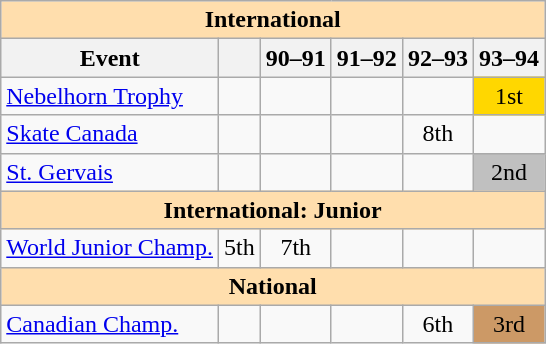<table class="wikitable" style="text-align:center">
<tr>
<th style="background-color: #ffdead; " colspan=6 align=center>International</th>
</tr>
<tr>
<th>Event</th>
<th></th>
<th>90–91</th>
<th>91–92</th>
<th>92–93</th>
<th>93–94</th>
</tr>
<tr>
<td align=left><a href='#'>Nebelhorn Trophy</a></td>
<td></td>
<td></td>
<td></td>
<td></td>
<td bgcolor=gold>1st</td>
</tr>
<tr>
<td align=left><a href='#'>Skate Canada</a></td>
<td></td>
<td></td>
<td></td>
<td>8th</td>
<td></td>
</tr>
<tr>
<td align=left><a href='#'>St. Gervais</a></td>
<td></td>
<td></td>
<td></td>
<td></td>
<td bgcolor=silver>2nd</td>
</tr>
<tr>
<th style="background-color: #ffdead; " colspan=6 align=center>International: Junior</th>
</tr>
<tr>
<td align=left><a href='#'>World Junior Champ.</a></td>
<td>5th</td>
<td>7th</td>
<td></td>
<td></td>
<td></td>
</tr>
<tr>
<th style="background-color: #ffdead; " colspan=6 align=center>National</th>
</tr>
<tr>
<td align=left><a href='#'>Canadian Champ.</a></td>
<td></td>
<td></td>
<td></td>
<td>6th</td>
<td bgcolor=cc9966>3rd</td>
</tr>
</table>
